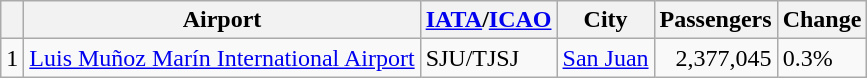<table class="wikitable sortable">
<tr>
<th></th>
<th>Airport</th>
<th><a href='#'>IATA</a>/<a href='#'>ICAO</a></th>
<th>City</th>
<th>Passengers</th>
<th>Change</th>
</tr>
<tr>
<td>1</td>
<td><a href='#'>Luis Muñoz Marín International Airport</a></td>
<td>SJU/TJSJ</td>
<td><a href='#'>San Juan</a></td>
<td align="right">2,377,045</td>
<td> 0.3%</td>
</tr>
</table>
